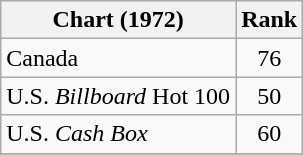<table class="wikitable sortable">
<tr>
<th>Chart (1972)</th>
<th style="text-align:center;">Rank</th>
</tr>
<tr>
<td>Canada</td>
<td style="text-align:center;">76</td>
</tr>
<tr>
<td>U.S. <em>Billboard</em> Hot 100 </td>
<td style="text-align:center;">50</td>
</tr>
<tr>
<td>U.S. <em>Cash Box</em> </td>
<td style="text-align:center;">60</td>
</tr>
<tr>
</tr>
</table>
